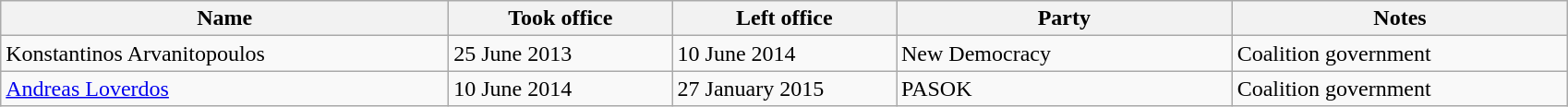<table class="wikitable">
<tr>
<th width="20%">Name</th>
<th width="10%">Took office</th>
<th width="10%">Left office</th>
<th width="15%">Party</th>
<th width="15%">Notes</th>
</tr>
<tr>
<td>Konstantinos Arvanitopoulos</td>
<td>25 June 2013</td>
<td>10 June 2014</td>
<td>New Democracy</td>
<td>Coalition government</td>
</tr>
<tr>
<td><a href='#'>Andreas Loverdos</a></td>
<td>10 June 2014</td>
<td>27 January 2015</td>
<td>PASOK</td>
<td>Coalition government</td>
</tr>
</table>
